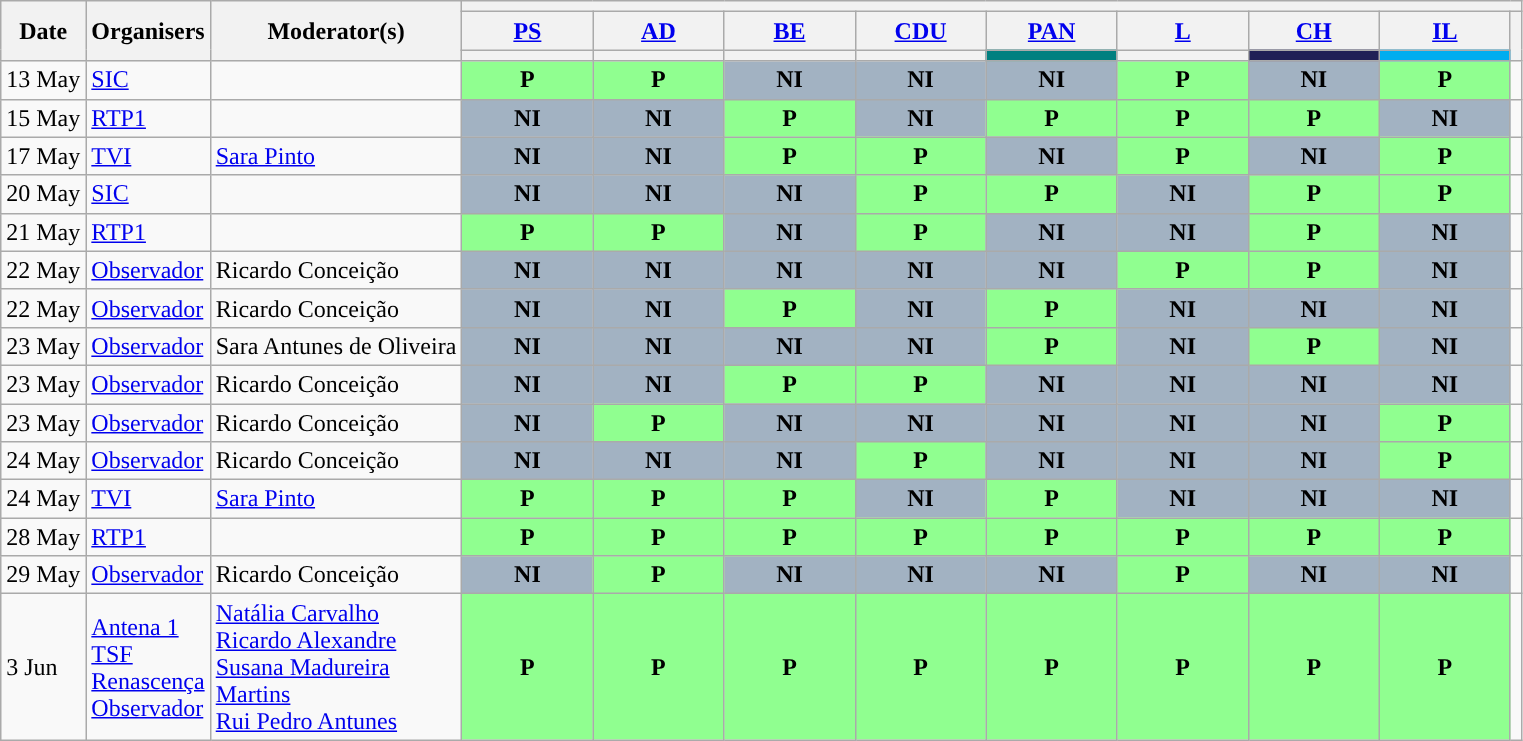<table class="wikitable" style="text-align:center;">
<tr>
<th rowspan="3">Date</th>
<th rowspan="3">Organisers</th>
<th rowspan="3">Moderator(s)</th>
<th colspan="9">          </th>
</tr>
<tr>
<th scope="col" style="width:5em;"><a href='#'>PS</a></th>
<th scope="col" style="width:5em;"><a href='#'>AD</a></th>
<th scope="col" style="width:5em;"><a href='#'>BE</a></th>
<th scope="col" style="width:5em;"><a href='#'>CDU</a></th>
<th scope="col" style="width:5em;"><a href='#'>PAN</a></th>
<th scope="col" style="width:5em;"><a href='#'>L</a></th>
<th scope="col" style="width:5em;"><a href='#'>CH</a></th>
<th scope="col" style="width:5em;"><a href='#'>IL</a></th>
<th rowspan="2"></th>
</tr>
<tr>
<th style="color:inherit;background:"></th>
<th style="color:inherit;background:"></th>
<th style="color:inherit;background:"></th>
<th style="color:inherit;background:"></th>
<th style="color:inherit;background:teal;"></th>
<th style="color:inherit;background:"></th>
<th style="color:inherit;background:#202056;"></th>
<th style="color:inherit;background:#00ADEF;"></th>
</tr>
<tr>
<td style="white-space:nowrap; text-align:left;">13 May</td>
<td style="white-space:nowrap; text-align:left;"><a href='#'>SIC</a></td>
<td style="white-space:nowrap; text-align:left;"></td>
<td style="background:#90FF90;"><strong>P</strong><br></td>
<td style="background:#90FF90;"><strong>P</strong><br></td>
<td style="background:#A2B2C2;"><strong>NI</strong></td>
<td style="background:#A2B2C2;"><strong>NI</strong></td>
<td style="background:#A2B2C2;"><strong>NI</strong></td>
<td style="background:#90FF90;"><strong>P</strong><br></td>
<td style="background:#A2B2C2;"><strong>NI</strong></td>
<td style="background:#90FF90;"><strong>P</strong><br></td>
<td></td>
</tr>
<tr>
<td style="white-space:nowrap; text-align:left;">15 May</td>
<td style="white-space:nowrap; text-align:left;"><a href='#'>RTP1</a></td>
<td style="white-space:nowrap; text-align:left;"></td>
<td style="background:#A2B2C2;"><strong>NI</strong></td>
<td style="background:#A2B2C2;"><strong>NI</strong></td>
<td style="background:#90FF90;"><strong>P</strong><br></td>
<td style="background:#A2B2C2;"><strong>NI</strong></td>
<td style="background:#90FF90;"><strong>P</strong><br></td>
<td style="background:#90FF90;"><strong>P</strong><br></td>
<td style="background:#90FF90;"><strong>P</strong><br></td>
<td style="background:#A2B2C2;"><strong>NI</strong></td>
<td></td>
</tr>
<tr>
<td style="white-space:nowrap; text-align:left;">17 May</td>
<td style="white-space:nowrap; text-align:left;"><a href='#'>TVI</a></td>
<td style="white-space:nowrap; text-align:left;"><a href='#'>Sara Pinto</a></td>
<td style="background:#A2B2C2;"><strong>NI</strong></td>
<td style="background:#A2B2C2;"><strong>NI</strong></td>
<td style="background:#90FF90;"><strong>P</strong><br></td>
<td style="background:#90FF90;"><strong>P</strong><br></td>
<td style="background:#A2B2C2;"><strong>NI</strong></td>
<td style="background:#90FF90;"><strong>P</strong><br></td>
<td style="background:#A2B2C2;"><strong>NI</strong></td>
<td style="background:#90FF90;"><strong>P</strong><br></td>
<td></td>
</tr>
<tr>
<td style="white-space:nowrap; text-align:left;">20 May</td>
<td style="white-space:nowrap; text-align:left;"><a href='#'>SIC</a></td>
<td style="white-space:nowrap; text-align:left;"></td>
<td style="background:#A2B2C2;"><strong>NI</strong></td>
<td style="background:#A2B2C2;"><strong>NI</strong></td>
<td style="background:#A2B2C2;"><strong>NI</strong></td>
<td style="background:#90FF90;"><strong>P</strong><br></td>
<td style="background:#90FF90;"><strong>P</strong><br></td>
<td style="background:#A2B2C2;"><strong>NI</strong></td>
<td style="background:#90FF90;"><strong>P</strong><br></td>
<td style="background:#90FF90;"><strong>P</strong><br></td>
<td></td>
</tr>
<tr>
<td style="white-space:nowrap; text-align:left;">21 May</td>
<td style="white-space:nowrap; text-align:left;"><a href='#'>RTP1</a></td>
<td style="white-space:nowrap; text-align:left;"></td>
<td style="background:#90FF90;"><strong>P</strong><br></td>
<td style="background:#90FF90;"><strong>P</strong><br></td>
<td style="background:#A2B2C2;"><strong>NI</strong></td>
<td style="background:#90FF90;"><strong>P</strong><br></td>
<td style="background:#A2B2C2;"><strong>NI</strong></td>
<td style="background:#A2B2C2;"><strong>NI</strong></td>
<td style="background:#90FF90;"><strong>P</strong><br></td>
<td style="background:#A2B2C2;"><strong>NI</strong></td>
<td></td>
</tr>
<tr>
<td style="white-space:nowrap; text-align:left;">22 May</td>
<td style="white-space:nowrap; text-align:left;"><a href='#'>Observador</a></td>
<td style="white-space:nowrap; text-align:left;">Ricardo Conceição</td>
<td style="background:#A2B2C2;"><strong>NI</strong></td>
<td style="background:#A2B2C2;"><strong>NI</strong></td>
<td style="background:#A2B2C2;"><strong>NI</strong></td>
<td style="background:#A2B2C2;"><strong>NI</strong></td>
<td style="background:#A2B2C2;"><strong>NI</strong></td>
<td style="background:#90FF90;"><strong>P</strong><br></td>
<td style="background:#90FF90;"><strong>P</strong><br></td>
<td style="background:#A2B2C2;"><strong>NI</strong></td>
<td></td>
</tr>
<tr>
<td style="white-space:nowrap; text-align:left;">22 May</td>
<td style="white-space:nowrap; text-align:left;"><a href='#'>Observador</a></td>
<td style="white-space:nowrap; text-align:left;">Ricardo Conceição</td>
<td style="background:#A2B2C2;"><strong>NI</strong></td>
<td style="background:#A2B2C2;"><strong>NI</strong></td>
<td style="background:#90FF90;"><strong>P</strong><br></td>
<td style="background:#A2B2C2;"><strong>NI</strong></td>
<td style="background:#90FF90;"><strong>P</strong><br></td>
<td style="background:#A2B2C2;"><strong>NI</strong></td>
<td style="background:#A2B2C2;"><strong>NI</strong></td>
<td style="background:#A2B2C2;"><strong>NI</strong></td>
<td></td>
</tr>
<tr>
<td style="white-space:nowrap; text-align:left;">23 May</td>
<td style="white-space:nowrap; text-align:left;"><a href='#'>Observador</a></td>
<td style="white-space:nowrap; text-align:left;">Sara Antunes de Oliveira</td>
<td style="background:#A2B2C2;"><strong>NI</strong></td>
<td style="background:#A2B2C2;"><strong>NI</strong></td>
<td style="background:#A2B2C2;"><strong>NI</strong></td>
<td style="background:#A2B2C2;"><strong>NI</strong></td>
<td style="background:#90FF90;"><strong>P</strong><br></td>
<td style="background:#A2B2C2;"><strong>NI</strong></td>
<td style="background:#90FF90;"><strong>P</strong><br></td>
<td style="background:#A2B2C2;"><strong>NI</strong></td>
<td></td>
</tr>
<tr>
<td style="white-space:nowrap; text-align:left;">23 May</td>
<td style="white-space:nowrap; text-align:left;"><a href='#'>Observador</a></td>
<td style="white-space:nowrap; text-align:left;">Ricardo Conceição</td>
<td style="background:#A2B2C2;"><strong>NI</strong></td>
<td style="background:#A2B2C2;"><strong>NI</strong></td>
<td style="background:#90FF90;"><strong>P</strong><br></td>
<td style="background:#90FF90;"><strong>P</strong><br></td>
<td style="background:#A2B2C2;"><strong>NI</strong></td>
<td style="background:#A2B2C2;"><strong>NI</strong></td>
<td style="background:#A2B2C2;"><strong>NI</strong></td>
<td style="background:#A2B2C2;"><strong>NI</strong></td>
<td></td>
</tr>
<tr>
<td style="white-space:nowrap; text-align:left;">23 May</td>
<td style="white-space:nowrap; text-align:left;"><a href='#'>Observador</a></td>
<td style="white-space:nowrap; text-align:left;">Ricardo Conceição</td>
<td style="background:#A2B2C2;"><strong>NI</strong></td>
<td style="background:#90FF90;"><strong>P</strong><br></td>
<td style="background:#A2B2C2;"><strong>NI</strong></td>
<td style="background:#A2B2C2;"><strong>NI</strong></td>
<td style="background:#A2B2C2;"><strong>NI</strong></td>
<td style="background:#A2B2C2;"><strong>NI</strong></td>
<td style="background:#A2B2C2;"><strong>NI</strong></td>
<td style="background:#90FF90;"><strong>P</strong><br></td>
<td></td>
</tr>
<tr>
<td style="white-space:nowrap; text-align:left;">24 May</td>
<td style="white-space:nowrap; text-align:left;"><a href='#'>Observador</a></td>
<td style="white-space:nowrap; text-align:left;">Ricardo Conceição</td>
<td style="background:#A2B2C2;"><strong>NI</strong></td>
<td style="background:#A2B2C2;"><strong>NI</strong></td>
<td style="background:#A2B2C2;"><strong>NI</strong></td>
<td style="background:#90FF90;"><strong>P</strong><br></td>
<td style="background:#A2B2C2;"><strong>NI</strong></td>
<td style="background:#A2B2C2;"><strong>NI</strong></td>
<td style="background:#A2B2C2;"><strong>NI</strong></td>
<td style="background:#90FF90;"><strong>P</strong><br></td>
<td></td>
</tr>
<tr>
<td style="white-space:nowrap; text-align:left;">24 May</td>
<td style="white-space:nowrap; text-align:left;"><a href='#'>TVI</a></td>
<td style="white-space:nowrap; text-align:left;"><a href='#'>Sara Pinto</a></td>
<td style="background:#90FF90;"><strong>P</strong><br></td>
<td style="background:#90FF90;"><strong>P</strong><br></td>
<td style="background:#90FF90;"><strong>P</strong><br></td>
<td style="background:#A2B2C2;"><strong>NI</strong></td>
<td style="background:#90FF90;"><strong>P</strong><br></td>
<td style="background:#A2B2C2;"><strong>NI</strong></td>
<td style="background:#A2B2C2;"><strong>NI</strong></td>
<td style="background:#A2B2C2;"><strong>NI</strong></td>
<td></td>
</tr>
<tr>
<td style="white-space:nowrap; text-align:left;">28 May</td>
<td style="white-space:nowrap; text-align:left;"><a href='#'>RTP1</a></td>
<td style="white-space:nowrap; text-align:left;"></td>
<td style="background:#90FF90;"><strong>P</strong><br></td>
<td style="background:#90FF90;"><strong>P</strong><br></td>
<td style="background:#90FF90;"><strong>P</strong><br></td>
<td style="background:#90FF90;"><strong>P</strong><br></td>
<td style="background:#90FF90;"><strong>P</strong><br></td>
<td style="background:#90FF90;"><strong>P</strong><br></td>
<td style="background:#90FF90;"><strong>P</strong><br></td>
<td style="background:#90FF90;"><strong>P</strong><br></td>
<td></td>
</tr>
<tr>
<td style="white-space:nowrap; text-align:left;">29 May</td>
<td style="white-space:nowrap; text-align:left;"><a href='#'>Observador</a></td>
<td style="white-space:nowrap; text-align:left;">Ricardo Conceição</td>
<td style="background:#A2B2C2;"><strong>NI</strong></td>
<td style="background:#90FF90;"><strong>P</strong><br></td>
<td style="background:#A2B2C2;"><strong>NI</strong></td>
<td style="background:#A2B2C2;"><strong>NI</strong></td>
<td style="background:#A2B2C2;"><strong>NI</strong></td>
<td style="background:#90FF90;"><strong>P</strong><br></td>
<td style="background:#A2B2C2;"><strong>NI</strong></td>
<td style="background:#A2B2C2;"><strong>NI</strong></td>
<td></td>
</tr>
<tr>
<td style="white-space:nowrap; text-align:left;">3 Jun</td>
<td style="white-space:nowrap; text-align:left;"><a href='#'>Antena 1</a><br><a href='#'>TSF</a><br><a href='#'>Renascença</a><br><a href='#'>Observador</a></td>
<td style="white-space:nowrap; text-align:left;"><a href='#'>Natália Carvalho</a><br><a href='#'>Ricardo Alexandre</a><br><a href='#'>Susana Madureira<br>Martins</a><br><a href='#'>Rui Pedro Antunes</a></td>
<td style="background:#90FF90;"><strong>P</strong><br></td>
<td style="background:#90FF90;"><strong>P</strong><br></td>
<td style="background:#90FF90;"><strong>P</strong><br></td>
<td style="background:#90FF90;"><strong>P</strong><br></td>
<td style="background:#90FF90;"><strong>P</strong><br></td>
<td style="background:#90FF90;"><strong>P</strong><br></td>
<td style="background:#90FF90;"><strong>P</strong><br></td>
<td style="background:#90FF90;"><strong>P</strong><br></td>
<td></td>
</tr>
</table>
